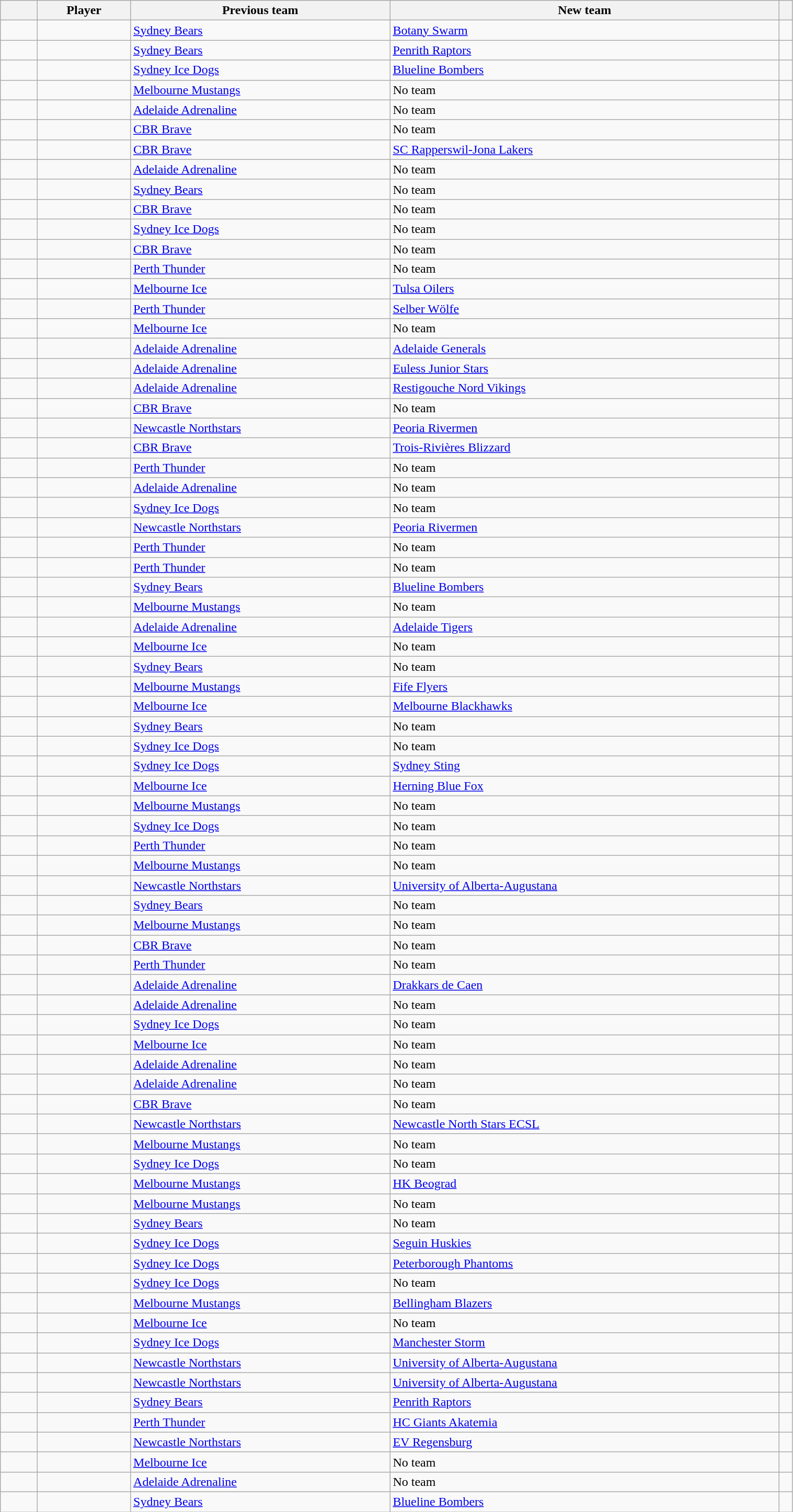<table class="sortable wikitable" width=80% font-size=90%>
<tr>
<th width=40></th>
<th>Player</th>
<th>Previous team</th>
<th>New team</th>
<th class="unsortable"></th>
</tr>
<tr>
<td align="center"></td>
<td></td>
<td><a href='#'>Sydney Bears</a></td>
<td><a href='#'>Botany Swarm</a></td>
<td></td>
</tr>
<tr>
<td align="center"></td>
<td></td>
<td><a href='#'>Sydney Bears</a></td>
<td><a href='#'>Penrith Raptors</a></td>
<td></td>
</tr>
<tr>
<td align="center"></td>
<td></td>
<td><a href='#'>Sydney Ice Dogs</a></td>
<td><a href='#'>Blueline Bombers</a></td>
<td></td>
</tr>
<tr>
<td align="center"></td>
<td></td>
<td><a href='#'>Melbourne Mustangs</a></td>
<td>No team</td>
<td></td>
</tr>
<tr>
<td align="center"></td>
<td></td>
<td><a href='#'>Adelaide Adrenaline</a></td>
<td>No team</td>
<td></td>
</tr>
<tr>
<td align="center"></td>
<td align="left"></td>
<td><a href='#'>CBR Brave</a></td>
<td>No team</td>
<td></td>
</tr>
<tr>
<td align="center"></td>
<td align="left"></td>
<td><a href='#'>CBR Brave</a></td>
<td><a href='#'>SC Rapperswil-Jona Lakers</a></td>
<td></td>
</tr>
<tr>
<td align="center"></td>
<td></td>
<td><a href='#'>Adelaide Adrenaline</a></td>
<td>No team</td>
<td></td>
</tr>
<tr>
<td align="center"></td>
<td></td>
<td><a href='#'>Sydney Bears</a></td>
<td>No team</td>
<td></td>
</tr>
<tr>
<td align="center"></td>
<td align="left"></td>
<td><a href='#'>CBR Brave</a></td>
<td>No team</td>
<td></td>
</tr>
<tr>
<td align="center"></td>
<td></td>
<td><a href='#'>Sydney Ice Dogs</a></td>
<td>No team</td>
<td></td>
</tr>
<tr>
<td align="center"></td>
<td align="left"></td>
<td><a href='#'>CBR Brave</a></td>
<td>No team</td>
<td></td>
</tr>
<tr>
<td align="center"></td>
<td></td>
<td><a href='#'>Perth Thunder</a></td>
<td>No team</td>
<td></td>
</tr>
<tr>
<td align="center"></td>
<td></td>
<td><a href='#'>Melbourne Ice</a></td>
<td><a href='#'>Tulsa Oilers</a></td>
<td></td>
</tr>
<tr>
<td align="center"></td>
<td></td>
<td><a href='#'>Perth Thunder</a></td>
<td><a href='#'>Selber Wölfe</a></td>
<td></td>
</tr>
<tr>
<td align="center"></td>
<td></td>
<td><a href='#'>Melbourne Ice</a></td>
<td>No team</td>
<td></td>
</tr>
<tr>
<td align="center"></td>
<td></td>
<td><a href='#'>Adelaide Adrenaline</a></td>
<td><a href='#'>Adelaide Generals</a></td>
<td></td>
</tr>
<tr>
<td align="center"></td>
<td></td>
<td><a href='#'>Adelaide Adrenaline</a></td>
<td><a href='#'>Euless Junior Stars</a></td>
<td></td>
</tr>
<tr>
<td align="center"></td>
<td></td>
<td><a href='#'>Adelaide Adrenaline</a></td>
<td><a href='#'>Restigouche Nord Vikings</a></td>
<td></td>
</tr>
<tr>
<td align="center"></td>
<td align="left"></td>
<td><a href='#'>CBR Brave</a></td>
<td>No team</td>
<td></td>
</tr>
<tr>
<td align="center"></td>
<td></td>
<td><a href='#'>Newcastle Northstars</a></td>
<td><a href='#'>Peoria Rivermen</a></td>
<td></td>
</tr>
<tr>
<td align="center"></td>
<td align="left"></td>
<td><a href='#'>CBR Brave</a></td>
<td><a href='#'>Trois-Rivières Blizzard</a></td>
<td></td>
</tr>
<tr>
<td align="center"></td>
<td></td>
<td><a href='#'>Perth Thunder</a></td>
<td>No team</td>
<td></td>
</tr>
<tr>
<td align="center"></td>
<td></td>
<td><a href='#'>Adelaide Adrenaline</a></td>
<td>No team</td>
<td></td>
</tr>
<tr>
<td align="center"></td>
<td></td>
<td><a href='#'>Sydney Ice Dogs</a></td>
<td>No team</td>
<td></td>
</tr>
<tr>
<td align="center"></td>
<td></td>
<td><a href='#'>Newcastle Northstars</a></td>
<td><a href='#'>Peoria Rivermen</a></td>
<td></td>
</tr>
<tr>
<td align="center"></td>
<td></td>
<td><a href='#'>Perth Thunder</a></td>
<td>No team</td>
<td></td>
</tr>
<tr>
<td align="center"></td>
<td></td>
<td><a href='#'>Perth Thunder</a></td>
<td>No team</td>
<td></td>
</tr>
<tr>
<td align="center"></td>
<td></td>
<td><a href='#'>Sydney Bears</a></td>
<td><a href='#'>Blueline Bombers</a></td>
<td></td>
</tr>
<tr>
<td align="center"></td>
<td></td>
<td><a href='#'>Melbourne Mustangs</a></td>
<td>No team</td>
<td></td>
</tr>
<tr>
<td align="center"></td>
<td></td>
<td><a href='#'>Adelaide Adrenaline</a></td>
<td><a href='#'>Adelaide Tigers</a></td>
<td></td>
</tr>
<tr>
<td align="center"></td>
<td></td>
<td><a href='#'>Melbourne Ice</a></td>
<td>No team</td>
<td></td>
</tr>
<tr>
<td align="center"></td>
<td></td>
<td><a href='#'>Sydney Bears</a></td>
<td>No team</td>
<td></td>
</tr>
<tr>
<td align="center"></td>
<td></td>
<td><a href='#'>Melbourne Mustangs</a></td>
<td><a href='#'>Fife Flyers</a></td>
<td></td>
</tr>
<tr>
<td align="center"></td>
<td></td>
<td><a href='#'>Melbourne Ice</a></td>
<td><a href='#'>Melbourne Blackhawks</a></td>
<td></td>
</tr>
<tr>
<td align="center"></td>
<td></td>
<td><a href='#'>Sydney Bears</a></td>
<td>No team</td>
<td></td>
</tr>
<tr>
<td align="center"></td>
<td></td>
<td><a href='#'>Sydney Ice Dogs</a></td>
<td>No team</td>
<td></td>
</tr>
<tr>
<td align="center"></td>
<td></td>
<td><a href='#'>Sydney Ice Dogs</a></td>
<td><a href='#'>Sydney Sting</a></td>
<td></td>
</tr>
<tr>
<td align="center"></td>
<td></td>
<td><a href='#'>Melbourne Ice</a></td>
<td><a href='#'>Herning Blue Fox</a></td>
<td></td>
</tr>
<tr>
<td align="center"></td>
<td></td>
<td><a href='#'>Melbourne Mustangs</a></td>
<td>No team</td>
<td></td>
</tr>
<tr>
<td align="center"></td>
<td></td>
<td><a href='#'>Sydney Ice Dogs</a></td>
<td>No team</td>
<td></td>
</tr>
<tr>
<td align="center"></td>
<td></td>
<td><a href='#'>Perth Thunder</a></td>
<td>No team</td>
<td></td>
</tr>
<tr>
<td align="center"></td>
<td></td>
<td><a href='#'>Melbourne Mustangs</a></td>
<td>No team</td>
<td></td>
</tr>
<tr>
<td align="center"></td>
<td></td>
<td><a href='#'>Newcastle Northstars</a></td>
<td><a href='#'>University of Alberta-Augustana</a></td>
<td></td>
</tr>
<tr>
<td align="center"></td>
<td></td>
<td><a href='#'>Sydney Bears</a></td>
<td>No team</td>
<td></td>
</tr>
<tr>
<td align="center"></td>
<td></td>
<td><a href='#'>Melbourne Mustangs</a></td>
<td>No team</td>
<td></td>
</tr>
<tr>
<td align="center"></td>
<td align="left"></td>
<td><a href='#'>CBR Brave</a></td>
<td>No team</td>
<td></td>
</tr>
<tr>
<td align="center"></td>
<td></td>
<td><a href='#'>Perth Thunder</a></td>
<td>No team</td>
<td></td>
</tr>
<tr>
<td align="center"></td>
<td></td>
<td><a href='#'>Adelaide Adrenaline</a></td>
<td><a href='#'>Drakkars de Caen</a></td>
<td></td>
</tr>
<tr>
<td align="center"></td>
<td></td>
<td><a href='#'>Adelaide Adrenaline</a></td>
<td>No team</td>
<td></td>
</tr>
<tr>
<td align="center"></td>
<td></td>
<td><a href='#'>Sydney Ice Dogs</a></td>
<td>No team</td>
<td></td>
</tr>
<tr>
<td align="center"></td>
<td></td>
<td><a href='#'>Melbourne Ice</a></td>
<td>No team</td>
<td></td>
</tr>
<tr>
<td align="center"></td>
<td></td>
<td><a href='#'>Adelaide Adrenaline</a></td>
<td>No team</td>
<td></td>
</tr>
<tr>
<td align="center"></td>
<td></td>
<td><a href='#'>Adelaide Adrenaline</a></td>
<td>No team</td>
<td></td>
</tr>
<tr>
<td align="center"></td>
<td align="left"></td>
<td><a href='#'>CBR Brave</a></td>
<td>No team</td>
<td></td>
</tr>
<tr>
<td align="center"></td>
<td></td>
<td><a href='#'>Newcastle Northstars</a></td>
<td><a href='#'>Newcastle North Stars ECSL</a></td>
<td></td>
</tr>
<tr>
<td align="center"></td>
<td></td>
<td><a href='#'>Melbourne Mustangs</a></td>
<td>No team</td>
<td></td>
</tr>
<tr>
<td align="center"></td>
<td></td>
<td><a href='#'>Sydney Ice Dogs</a></td>
<td>No team</td>
<td></td>
</tr>
<tr>
<td align="center"></td>
<td></td>
<td><a href='#'>Melbourne Mustangs</a></td>
<td><a href='#'>HK Beograd</a></td>
<td></td>
</tr>
<tr>
<td align="center"></td>
<td></td>
<td><a href='#'>Melbourne Mustangs</a></td>
<td>No team</td>
<td></td>
</tr>
<tr>
<td align="center"></td>
<td></td>
<td><a href='#'>Sydney Bears</a></td>
<td>No team</td>
<td></td>
</tr>
<tr>
<td align="center"></td>
<td></td>
<td><a href='#'>Sydney Ice Dogs</a></td>
<td><a href='#'>Seguin Huskies</a></td>
<td></td>
</tr>
<tr>
<td align="center"></td>
<td></td>
<td><a href='#'>Sydney Ice Dogs</a></td>
<td><a href='#'>Peterborough Phantoms</a></td>
<td></td>
</tr>
<tr>
<td align="center"></td>
<td></td>
<td><a href='#'>Sydney Ice Dogs</a></td>
<td>No team</td>
<td></td>
</tr>
<tr>
<td align="center"></td>
<td></td>
<td><a href='#'>Melbourne Mustangs</a></td>
<td><a href='#'>Bellingham Blazers</a></td>
<td></td>
</tr>
<tr>
<td align="center"></td>
<td></td>
<td><a href='#'>Melbourne Ice</a></td>
<td>No team</td>
<td></td>
</tr>
<tr>
<td align="center"></td>
<td></td>
<td><a href='#'>Sydney Ice Dogs</a></td>
<td><a href='#'>Manchester Storm</a></td>
<td></td>
</tr>
<tr>
<td align="center"></td>
<td></td>
<td><a href='#'>Newcastle Northstars</a></td>
<td><a href='#'>University of Alberta-Augustana</a></td>
<td></td>
</tr>
<tr>
<td align="center"></td>
<td></td>
<td><a href='#'>Newcastle Northstars</a></td>
<td><a href='#'>University of Alberta-Augustana</a></td>
<td></td>
</tr>
<tr>
<td align="center"></td>
<td></td>
<td><a href='#'>Sydney Bears</a></td>
<td><a href='#'>Penrith Raptors</a></td>
<td></td>
</tr>
<tr>
<td align="center"></td>
<td></td>
<td><a href='#'>Perth Thunder</a></td>
<td><a href='#'>HC Giants Akatemia</a></td>
<td></td>
</tr>
<tr>
<td align="center"></td>
<td></td>
<td><a href='#'>Newcastle Northstars</a></td>
<td><a href='#'>EV Regensburg</a></td>
<td></td>
</tr>
<tr>
<td align="center"></td>
<td></td>
<td><a href='#'>Melbourne Ice</a></td>
<td>No team</td>
<td></td>
</tr>
<tr>
<td align="center"></td>
<td></td>
<td><a href='#'>Adelaide Adrenaline</a></td>
<td>No team</td>
<td></td>
</tr>
<tr>
<td align="center"></td>
<td></td>
<td><a href='#'>Sydney Bears</a></td>
<td><a href='#'>Blueline Bombers</a></td>
<td></td>
</tr>
</table>
